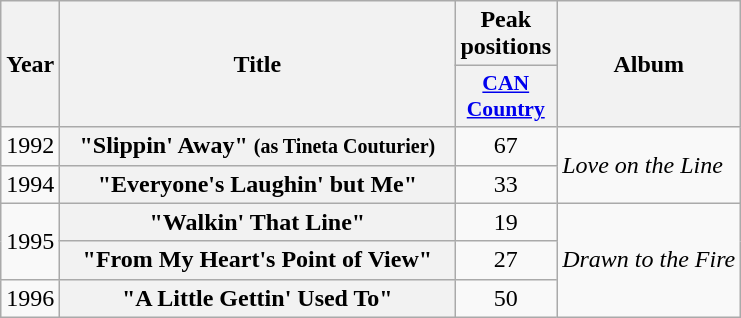<table class="wikitable plainrowheaders" style=text-align:center;>
<tr>
<th scope="col" rowspan="2">Year</th>
<th scope="col" rowspan="2" style="width:16em;">Title</th>
<th scope="col">Peak<br>positions</th>
<th scope="col" rowspan="2">Album</th>
</tr>
<tr>
<th style="width:4em;font-size:90%;"><a href='#'>CAN Country</a></th>
</tr>
<tr>
<td>1992</td>
<th scope="row">"Slippin' Away" <small>(as Tineta Couturier)</small></th>
<td>67</td>
<td align="left" rowspan="2"><em>Love on the Line</em></td>
</tr>
<tr>
<td>1994</td>
<th scope="row">"Everyone's Laughin' but Me"</th>
<td>33</td>
</tr>
<tr>
<td rowspan="2">1995</td>
<th scope="row">"Walkin' That Line"</th>
<td>19</td>
<td align="left" rowspan="3"><em>Drawn to the Fire</em></td>
</tr>
<tr>
<th scope="row">"From My Heart's Point of View"</th>
<td>27</td>
</tr>
<tr>
<td>1996</td>
<th scope="row">"A Little Gettin' Used To"</th>
<td>50</td>
</tr>
</table>
